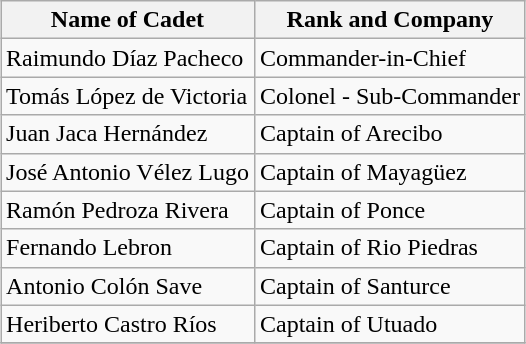<table class="wikitable" style="margin:1em auto;">
<tr>
<th>Name of Cadet</th>
<th>Rank and Company</th>
</tr>
<tr>
<td>Raimundo Díaz Pacheco</td>
<td>Commander-in-Chief</td>
</tr>
<tr>
<td>Tomás López de Victoria</td>
<td>Colonel - Sub-Commander</td>
</tr>
<tr>
<td>Juan Jaca Hernández</td>
<td>Captain of Arecibo</td>
</tr>
<tr>
<td>José Antonio Vélez Lugo</td>
<td>Captain of Mayagüez</td>
</tr>
<tr>
<td>Ramón Pedroza Rivera</td>
<td>Captain of Ponce</td>
</tr>
<tr>
<td>Fernando Lebron</td>
<td>Captain of Rio Piedras</td>
</tr>
<tr>
<td>Antonio Colón Save</td>
<td>Captain of Santurce</td>
</tr>
<tr>
<td>Heriberto Castro Ríos</td>
<td>Captain of Utuado</td>
</tr>
<tr>
</tr>
</table>
